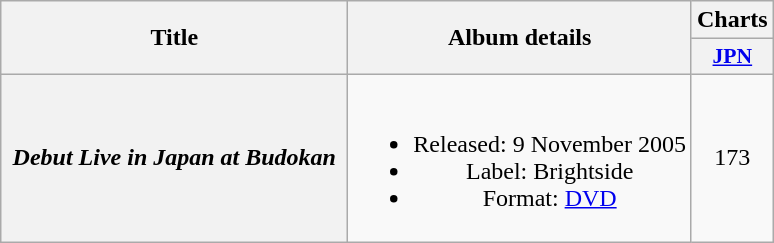<table class="wikitable plainrowheaders" style="text-align:center">
<tr>
<th scope="col" rowspan="2" style="width:14em">Title</th>
<th scope="col" rowspan="2">Album details</th>
<th scope="col" colspan="1">Charts</th>
</tr>
<tr>
<th scope="col" style="width:3em;font-size:90%;"><a href='#'>JPN</a><br></th>
</tr>
<tr>
<th scope="row"><em>Debut Live in Japan at Budokan</em></th>
<td><br><ul><li>Released: 9 November 2005</li><li>Label: Brightside</li><li>Format: <a href='#'>DVD</a></li></ul></td>
<td>173</td>
</tr>
</table>
